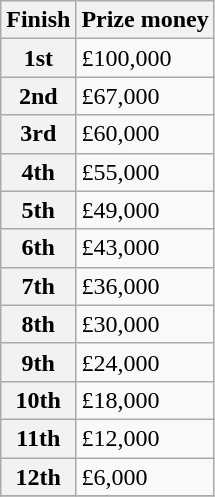<table class="wikitable" style="text-align:center">
<tr>
<th>Finish</th>
<th>Prize money</th>
</tr>
<tr>
<th>1st</th>
<td align="left">£100,000</td>
</tr>
<tr>
<th>2nd</th>
<td align="left">£67,000</td>
</tr>
<tr>
<th>3rd</th>
<td align="left">£60,000</td>
</tr>
<tr>
<th>4th</th>
<td align="left">£55,000</td>
</tr>
<tr>
<th>5th</th>
<td align="left">£49,000</td>
</tr>
<tr>
<th>6th</th>
<td align="left">£43,000</td>
</tr>
<tr>
<th>7th</th>
<td align="left">£36,000</td>
</tr>
<tr>
<th>8th</th>
<td align="left">£30,000</td>
</tr>
<tr>
<th>9th</th>
<td align="left">£24,000</td>
</tr>
<tr>
<th>10th</th>
<td align="left">£18,000</td>
</tr>
<tr>
<th>11th</th>
<td align="left">£12,000</td>
</tr>
<tr>
<th>12th</th>
<td align="left">£6,000</td>
</tr>
<tr>
</tr>
</table>
